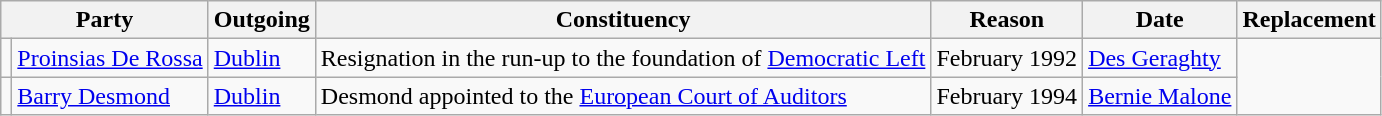<table class="wikitable">
<tr>
<th colspan=2>Party</th>
<th>Outgoing</th>
<th>Constituency</th>
<th>Reason</th>
<th>Date</th>
<th>Replacement</th>
</tr>
<tr>
<td></td>
<td><a href='#'>Proinsias De Rossa</a></td>
<td><a href='#'>Dublin</a></td>
<td>Resignation in the run-up to the foundation of <a href='#'>Democratic Left</a></td>
<td>February 1992</td>
<td><a href='#'>Des Geraghty</a></td>
</tr>
<tr>
<td></td>
<td><a href='#'>Barry Desmond</a></td>
<td><a href='#'>Dublin</a></td>
<td>Desmond appointed to the <a href='#'>European Court of Auditors</a></td>
<td>February 1994</td>
<td><a href='#'>Bernie Malone</a></td>
</tr>
</table>
